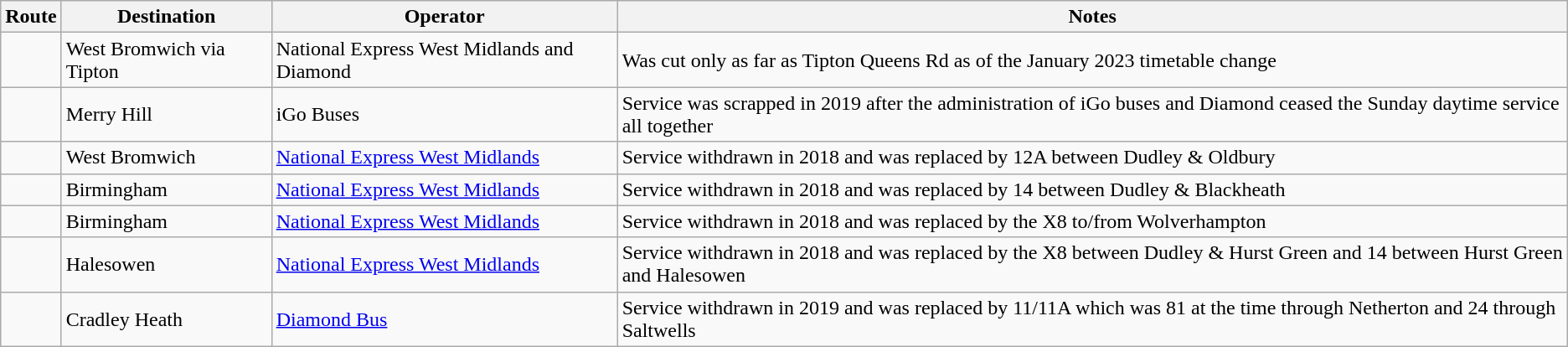<table class="wikitable sortable">
<tr>
<th>Route</th>
<th>Destination</th>
<th>Operator</th>
<th>Notes</th>
</tr>
<tr>
<td><strong></strong></td>
<td>West Bromwich via Tipton</td>
<td>National Express West Midlands and Diamond</td>
<td>Was cut only as far as Tipton Queens Rd as of the January 2023 timetable change</td>
</tr>
<tr>
<td><strong></strong></td>
<td>Merry Hill</td>
<td>iGo Buses</td>
<td>Service was scrapped in 2019 after the administration of iGo buses and Diamond ceased the Sunday daytime service all together</td>
</tr>
<tr>
<td><strong></strong></td>
<td>West Bromwich</td>
<td><a href='#'>National Express West Midlands</a></td>
<td>Service withdrawn in 2018 and was replaced by 12A between Dudley & Oldbury</td>
</tr>
<tr>
<td><strong></strong></td>
<td>Birmingham</td>
<td><a href='#'>National Express West Midlands</a></td>
<td>Service withdrawn in 2018 and was replaced by 14 between Dudley & Blackheath</td>
</tr>
<tr>
<td><strong></strong></td>
<td>Birmingham</td>
<td><a href='#'>National Express West Midlands</a></td>
<td>Service withdrawn in 2018 and was replaced by the X8 to/from Wolverhampton</td>
</tr>
<tr>
<td><strong></strong></td>
<td>Halesowen</td>
<td><a href='#'>National Express West Midlands</a></td>
<td>Service withdrawn in 2018 and was replaced by the X8 between Dudley & Hurst Green and 14 between Hurst Green and Halesowen</td>
</tr>
<tr>
<td><strong></strong></td>
<td>Cradley Heath</td>
<td><a href='#'>Diamond Bus</a></td>
<td>Service withdrawn in 2019 and was replaced by 11/11A which was 81 at the time through Netherton and 24 through Saltwells</td>
</tr>
</table>
